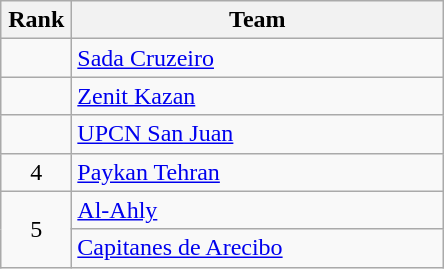<table class="wikitable" style="text-align:center;">
<tr>
<th width=40>Rank</th>
<th width=240>Team</th>
</tr>
<tr>
<td></td>
<td style="text-align:left;"> <a href='#'>Sada Cruzeiro</a></td>
</tr>
<tr>
<td></td>
<td style="text-align:left;"> <a href='#'>Zenit Kazan</a></td>
</tr>
<tr>
<td></td>
<td style="text-align:left;"> <a href='#'>UPCN San Juan</a></td>
</tr>
<tr>
<td>4</td>
<td style="text-align:left;"> <a href='#'>Paykan Tehran</a></td>
</tr>
<tr>
<td rowspan=2>5</td>
<td style="text-align:left;"> <a href='#'>Al-Ahly</a></td>
</tr>
<tr>
<td style="text-align:left;"> <a href='#'>Capitanes de Arecibo</a></td>
</tr>
</table>
